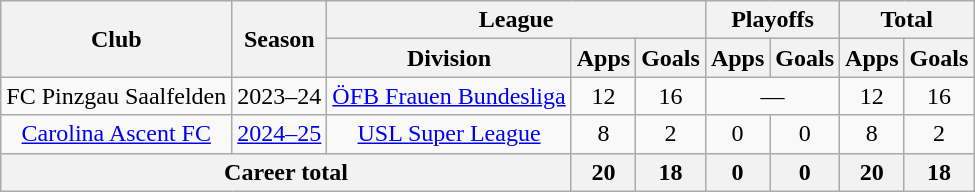<table class="wikitable" style="text-align: center;">
<tr>
<th rowspan="2">Club</th>
<th rowspan="2">Season</th>
<th colspan="3">League</th>
<th colspan="2">Playoffs</th>
<th colspan="2">Total</th>
</tr>
<tr>
<th>Division</th>
<th>Apps</th>
<th>Goals</th>
<th>Apps</th>
<th>Goals</th>
<th>Apps</th>
<th>Goals</th>
</tr>
<tr>
<td>FC Pinzgau Saalfelden</td>
<td>2023–24</td>
<td><a href='#'>ÖFB Frauen Bundesliga</a></td>
<td>12</td>
<td>16</td>
<td colspan="2">—</td>
<td>12</td>
<td>16</td>
</tr>
<tr>
<td><a href='#'>Carolina Ascent FC</a></td>
<td><a href='#'>2024–25</a></td>
<td><a href='#'>USL Super League</a></td>
<td>8</td>
<td>2</td>
<td>0</td>
<td>0</td>
<td>8</td>
<td>2</td>
</tr>
<tr>
<th colspan="3">Career total</th>
<th>20</th>
<th>18</th>
<th>0</th>
<th>0</th>
<th>20</th>
<th>18</th>
</tr>
</table>
